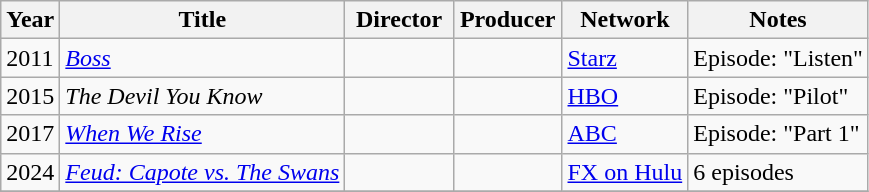<table class="wikitable">
<tr>
<th style="width:26px;">Year</th>
<th>Title</th>
<th width=65>Director</th>
<th width=65>Producer</th>
<th>Network</th>
<th>Notes</th>
</tr>
<tr>
<td>2011</td>
<td><em><a href='#'>Boss</a></em></td>
<td></td>
<td></td>
<td><a href='#'>Starz</a></td>
<td>Episode: "Listen"</td>
</tr>
<tr>
<td>2015</td>
<td><em>The Devil You Know</em></td>
<td></td>
<td></td>
<td><a href='#'>HBO</a></td>
<td>Episode: "Pilot"</td>
</tr>
<tr>
<td>2017</td>
<td><em><a href='#'>When We Rise</a></em></td>
<td></td>
<td></td>
<td><a href='#'>ABC</a></td>
<td>Episode: "Part 1"</td>
</tr>
<tr>
<td>2024</td>
<td><em><a href='#'>Feud: Capote vs. The Swans</a></em></td>
<td></td>
<td></td>
<td><a href='#'>FX on Hulu</a></td>
<td>6 episodes</td>
</tr>
<tr>
</tr>
</table>
